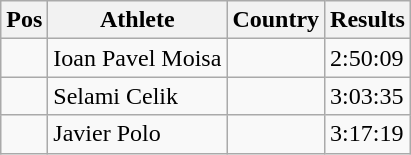<table class="wikitable">
<tr>
<th>Pos</th>
<th>Athlete</th>
<th>Country</th>
<th>Results</th>
</tr>
<tr>
<td align="center"></td>
<td>Ioan Pavel Moisa</td>
<td></td>
<td>2:50:09</td>
</tr>
<tr>
<td align="center"></td>
<td>Selami Celik</td>
<td></td>
<td>3:03:35</td>
</tr>
<tr>
<td align="center"></td>
<td>Javier Polo</td>
<td></td>
<td>3:17:19</td>
</tr>
</table>
